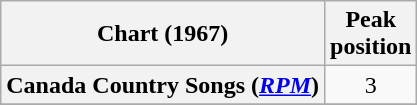<table class="wikitable plainrowheaders" style="text-align:center">
<tr>
<th scope="col">Chart (1967)</th>
<th scope="col">Peak<br> position</th>
</tr>
<tr>
<th scope="row">Canada Country Songs (<em><a href='#'>RPM</a></em>)</th>
<td>3</td>
</tr>
<tr>
</tr>
<tr>
</tr>
</table>
